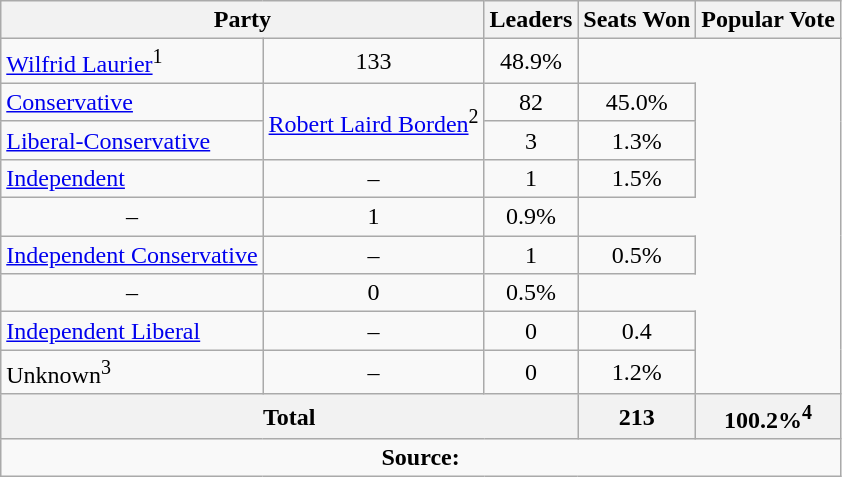<table class="wikitable">
<tr>
<th colspan="2">Party</th>
<th>Leaders</th>
<th>Seats Won</th>
<th>Popular Vote</th>
</tr>
<tr>
<td><a href='#'>Wilfrid Laurier</a><sup>1</sup></td>
<td align=center>133</td>
<td align=center>48.9%</td>
</tr>
<tr>
<td><a href='#'>Conservative</a></td>
<td rowspan=2><a href='#'>Robert Laird Borden</a><sup>2</sup></td>
<td align=center>82</td>
<td align=center>45.0%</td>
</tr>
<tr>
<td><a href='#'>Liberal-Conservative</a></td>
<td align=center>3</td>
<td align=center>1.3%</td>
</tr>
<tr>
<td><a href='#'>Independent</a></td>
<td align=center>–</td>
<td align=center>1</td>
<td align=center>1.5%</td>
</tr>
<tr>
<td align=center>–</td>
<td align=center>1</td>
<td align=center>0.9%</td>
</tr>
<tr>
<td><a href='#'>Independent Conservative</a></td>
<td align=center>–</td>
<td align=center>1</td>
<td align=center>0.5%</td>
</tr>
<tr>
<td align=center>–</td>
<td align=center>0</td>
<td align=center>0.5%</td>
</tr>
<tr>
<td><a href='#'>Independent Liberal</a></td>
<td align=center>–</td>
<td align=center>0</td>
<td align=center>0.4</td>
</tr>
<tr>
<td>Unknown<sup>3</sup></td>
<td align=center>–</td>
<td align=center>0</td>
<td align=center>1.2%</td>
</tr>
<tr>
<th colspan=3 align=left>Total</th>
<th align=right>213</th>
<th align=right>100.2%<sup>4</sup></th>
</tr>
<tr>
<td align="center" colspan=5><strong>Source:</strong>  </td>
</tr>
</table>
